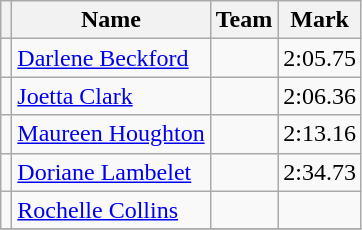<table class=wikitable>
<tr>
<th></th>
<th>Name</th>
<th>Team</th>
<th>Mark</th>
</tr>
<tr>
<td></td>
<td><a href='#'>Darlene Beckford</a></td>
<td></td>
<td>2:05.75</td>
</tr>
<tr>
<td></td>
<td><a href='#'>Joetta Clark</a></td>
<td></td>
<td>2:06.36</td>
</tr>
<tr>
<td></td>
<td><a href='#'>Maureen Houghton</a></td>
<td></td>
<td>2:13.16</td>
</tr>
<tr>
<td></td>
<td><a href='#'>Doriane Lambelet</a></td>
<td></td>
<td>2:34.73</td>
</tr>
<tr>
<td></td>
<td><a href='#'>Rochelle Collins</a></td>
<td></td>
<td></td>
</tr>
<tr>
</tr>
</table>
